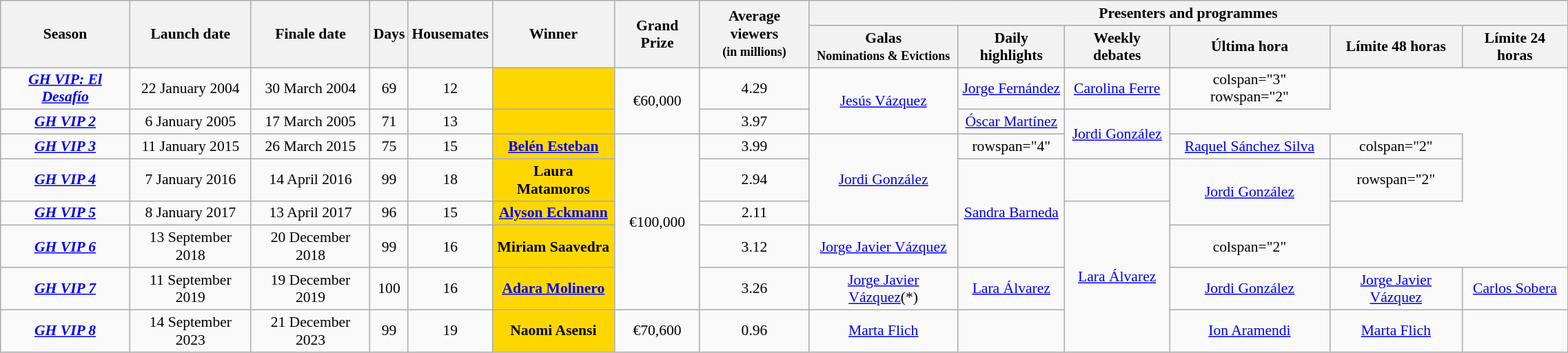<table class="wikitable" style="font-size:90%; width:120%; text-align:center">
<tr>
<th rowspan="2">Season</th>
<th rowspan="2">Launch date</th>
<th rowspan="2">Finale date</th>
<th rowspan="2">Days</th>
<th rowspan="2">Housemates</th>
<th rowspan="2">Winner</th>
<th rowspan="2">Grand Prize</th>
<th rowspan="2">Average viewers<br><small>(in millions)</small></th>
<th colspan="6">Presenters and programmes</th>
</tr>
<tr>
<th>Galas<br><small>Nominations & Evictions</small></th>
<th>Daily highlights</th>
<th>Weekly debates</th>
<th>Última hora</th>
<th>Límite 48 horas</th>
<th>Límite 24 horas</th>
</tr>
<tr>
<td><strong><em><a href='#'>GH VIP: El Desafío</a></em></strong></td>
<td>22 January 2004</td>
<td>30 March 2004</td>
<td>69</td>
<td>12</td>
<td bgcolor="gold"><strong></strong></td>
<td rowspan="2">€60,000</td>
<td>4.29</td>
<td rowspan="2"><a href='#'>Jesús Vázquez</a></td>
<td><a href='#'>Jorge Fernández</a></td>
<td><a href='#'>Carolina Ferre</a></td>
<td>colspan="3" rowspan="2" </td>
</tr>
<tr>
<td><strong><em><a href='#'>GH VIP 2</a></em></strong></td>
<td>6 January 2005</td>
<td>17 March 2005</td>
<td>71</td>
<td>13</td>
<td bgcolor="gold"><strong></strong></td>
<td>3.97</td>
<td><a href='#'>Óscar Martínez</a></td>
<td rowspan="2"><a href='#'>Jordi González</a></td>
</tr>
<tr>
<td><strong><em><a href='#'>GH VIP 3</a></em></strong></td>
<td>11 January 2015</td>
<td>26 March 2015</td>
<td>75</td>
<td>15</td>
<td bgcolor="gold"><strong><a href='#'>Belén Esteban</a></strong></td>
<td rowspan="5">€100,000</td>
<td>3.99</td>
<td rowspan="3"><a href='#'>Jordi González</a></td>
<td>rowspan="4" </td>
<td><a href='#'>Raquel Sánchez Silva</a></td>
<td>colspan="2" </td>
</tr>
<tr>
<td><strong><em><a href='#'>GH VIP 4</a></em></strong></td>
<td>7 January 2016</td>
<td>14 April 2016</td>
<td>99</td>
<td>18</td>
<td bgcolor="gold"><strong>Laura Matamoros</strong></td>
<td>2.94</td>
<td rowspan="3"><a href='#'>Sandra Barneda</a></td>
<td></td>
<td rowspan="2"><a href='#'>Jordi González</a></td>
<td>rowspan="2" </td>
</tr>
<tr>
<td><strong><em><a href='#'>GH VIP 5</a></em></strong></td>
<td>8 January 2017</td>
<td>13 April 2017</td>
<td>96</td>
<td>15</td>
<td bgcolor="gold"><strong><a href='#'>Alyson Eckmann</a></strong></td>
<td>2.11</td>
<td rowspan="4"><a href='#'>Lara Álvarez</a></td>
</tr>
<tr>
<td><strong><em><a href='#'>GH VIP 6</a></em></strong></td>
<td>13 September 2018</td>
<td>20 December 2018</td>
<td>99</td>
<td>16</td>
<td bgcolor="gold"><strong>Miriam Saavedra</strong></td>
<td>3.12</td>
<td><a href='#'>Jorge Javier Vázquez</a></td>
<td>colspan="2" </td>
</tr>
<tr>
<td><strong><em><a href='#'>GH VIP 7</a></em></strong></td>
<td>11 September 2019</td>
<td>19 December 2019</td>
<td>100</td>
<td>16</td>
<td bgcolor="gold"><a href='#'><strong>Adara Molinero</strong></a></td>
<td>3.26</td>
<td><a href='#'>Jorge Javier Vázquez</a>(*)</td>
<td><a href='#'>Lara Álvarez</a></td>
<td><a href='#'>Jordi González</a></td>
<td><a href='#'>Jorge Javier Vázquez</a></td>
<td><a href='#'>Carlos Sobera</a></td>
</tr>
<tr>
<td><strong><em><a href='#'>GH VIP 8</a></em></strong></td>
<td>14 September 2023</td>
<td>21 December 2023</td>
<td>99</td>
<td>19</td>
<td bgcolor="gold"><strong>Naomi Asensi</strong></td>
<td>€70,600</td>
<td>0.96</td>
<td><a href='#'>Marta Flich</a></td>
<td></td>
<td><a href='#'>Ion Aramendi</a></td>
<td><a href='#'>Marta Flich</a></td>
<td></td>
</tr>
</table>
